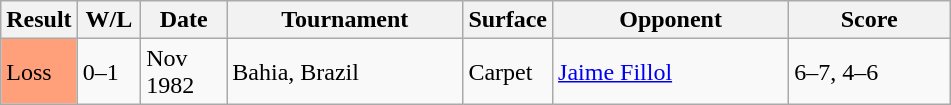<table class="sortable wikitable">
<tr>
<th style="width:40px">Result</th>
<th style="width:35px" class="unsortable">W/L</th>
<th style="width:50px">Date</th>
<th style="width:150px">Tournament</th>
<th style="width:50px">Surface</th>
<th style="width:150px">Opponent</th>
<th style="width:100px" class="unsortable">Score</th>
</tr>
<tr>
<td style="background:#ffa07a;">Loss</td>
<td>0–1</td>
<td>Nov 1982</td>
<td>Bahia, Brazil</td>
<td>Carpet</td>
<td> <a href='#'>Jaime Fillol</a></td>
<td>6–7, 4–6</td>
</tr>
</table>
